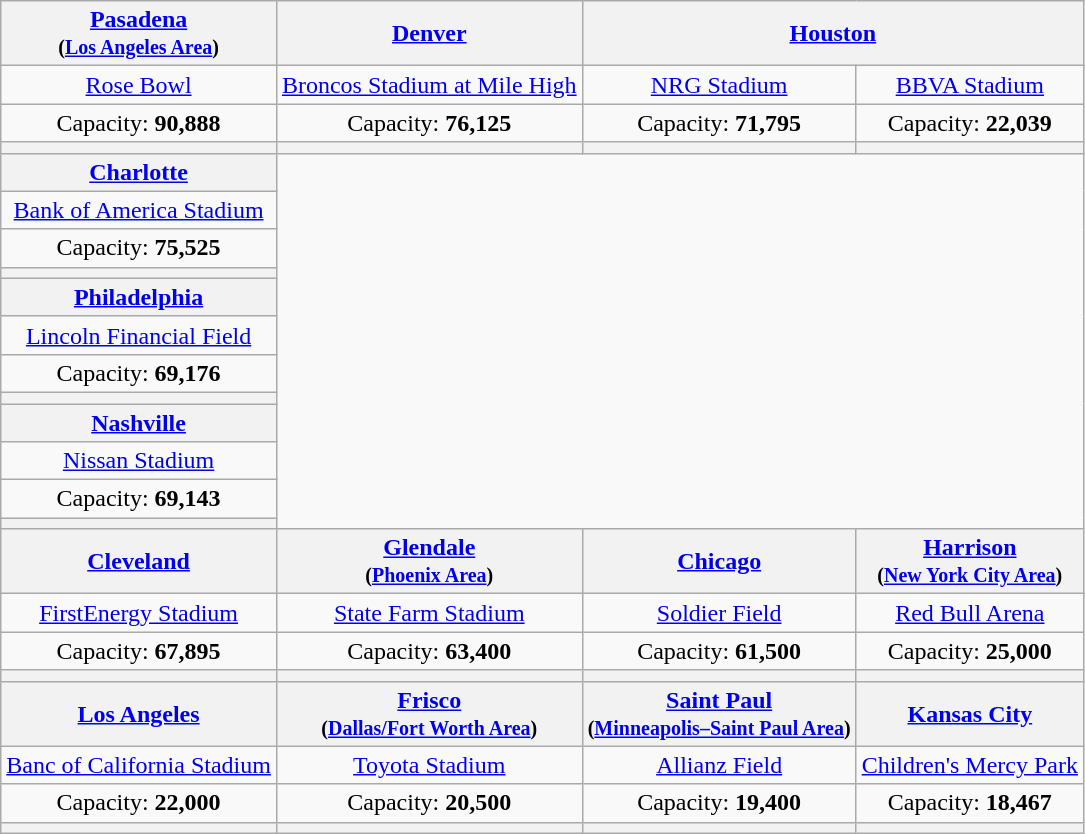<table class="wikitable" style="text-align:center">
<tr>
<th><a href='#'>Pasadena</a><br><small>(<a href='#'>Los Angeles Area</a>)</small></th>
<th><a href='#'>Denver</a></th>
<th colspan=2><a href='#'>Houston</a></th>
</tr>
<tr>
<td><a href='#'>Rose Bowl</a></td>
<td><a href='#'>Broncos Stadium at Mile High</a></td>
<td><a href='#'>NRG Stadium</a></td>
<td><a href='#'>BBVA Stadium</a></td>
</tr>
<tr>
<td>Capacity: <strong>90,888</strong></td>
<td>Capacity: <strong>76,125</strong></td>
<td>Capacity: <strong>71,795</strong></td>
<td>Capacity: <strong>22,039</strong></td>
</tr>
<tr>
<th></th>
<th></th>
<th></th>
<th></th>
</tr>
<tr>
<th><a href='#'>Charlotte</a></th>
<td rowspan=12 colspan=3><br></td>
</tr>
<tr>
<td><a href='#'>Bank of America Stadium</a></td>
</tr>
<tr>
<td>Capacity: <strong>75,525</strong></td>
</tr>
<tr>
<th></th>
</tr>
<tr>
<th><a href='#'>Philadelphia</a></th>
</tr>
<tr>
<td><a href='#'>Lincoln Financial Field</a></td>
</tr>
<tr>
<td>Capacity: <strong>69,176</strong></td>
</tr>
<tr>
<th></th>
</tr>
<tr>
<th><a href='#'>Nashville</a></th>
</tr>
<tr>
<td><a href='#'>Nissan Stadium</a></td>
</tr>
<tr>
<td>Capacity: <strong>69,143</strong></td>
</tr>
<tr>
<th></th>
</tr>
<tr>
<th><a href='#'>Cleveland</a></th>
<th><a href='#'>Glendale</a><br><small>(<a href='#'>Phoenix Area</a>)</small></th>
<th><a href='#'>Chicago</a></th>
<th><a href='#'>Harrison</a><br><small>(<a href='#'>New York City Area</a>)</small></th>
</tr>
<tr>
<td><a href='#'>FirstEnergy Stadium</a></td>
<td><a href='#'>State Farm Stadium</a></td>
<td><a href='#'>Soldier Field</a></td>
<td><a href='#'>Red Bull Arena</a></td>
</tr>
<tr>
<td>Capacity: <strong>67,895</strong></td>
<td>Capacity: <strong>63,400</strong></td>
<td>Capacity: <strong>61,500</strong></td>
<td>Capacity: <strong>25,000</strong></td>
</tr>
<tr>
<th></th>
<th></th>
<th></th>
<th></th>
</tr>
<tr>
<th><a href='#'>Los Angeles</a></th>
<th><a href='#'>Frisco</a><br><small>(<a href='#'>Dallas/Fort Worth Area</a>)</small></th>
<th><a href='#'>Saint Paul</a><br><small>(<a href='#'>Minneapolis–Saint Paul Area</a>)</small></th>
<th><a href='#'>Kansas City</a></th>
</tr>
<tr>
<td><a href='#'>Banc of California Stadium</a></td>
<td><a href='#'>Toyota Stadium</a></td>
<td><a href='#'>Allianz Field</a></td>
<td><a href='#'>Children's Mercy Park</a></td>
</tr>
<tr>
<td>Capacity: <strong>22,000</strong></td>
<td>Capacity: <strong>20,500</strong></td>
<td>Capacity: <strong>19,400</strong></td>
<td>Capacity: <strong>18,467</strong></td>
</tr>
<tr>
<th></th>
<th></th>
<th></th>
<th></th>
</tr>
</table>
